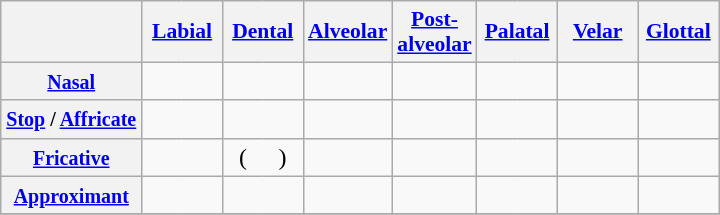<table class="wikitable" style=text-align:center>
<tr style="font-size: 90%;">
<th></th>
<th colspan=2><a href='#'>Labial</a></th>
<th colspan=2><a href='#'>Dental</a></th>
<th colspan=2><a href='#'>Alveolar</a></th>
<th colspan=2><a href='#'>Post-<br>alveolar</a></th>
<th colspan=2><a href='#'>Palatal</a></th>
<th colspan=2><a href='#'>Velar</a></th>
<th colspan=2><a href='#'>Glottal</a></th>
</tr>
<tr>
<th><small><a href='#'>Nasal</a></small></th>
<td width="20" style="border-right: 0;"></td>
<td width="20" style="border-left: 0;"></td>
<td colspan=2></td>
<td width="20" style="border-right: 0;"></td>
<td width="20" style="border-left: 0;"></td>
<td colspan=2></td>
<td colspan=2></td>
<td width="20" style="border-right: 0;"></td>
<td width="20" style="border-left: 0;"></td>
<td colspan=2></td>
</tr>
<tr>
<th><small><a href='#'>Stop</a> / <a href='#'>Affricate</a></small></th>
<td style="border-right: 0;"></td>
<td style="border-left: 0;"></td>
<td colspan=2></td>
<td style="border-right: 0;"></td>
<td style="border-left: 0;"></td>
<td width="20" style="border-right: 0;"></td>
<td width="20" style="border-left: 0;"></td>
<td colspan=2></td>
<td style="border-right: 0;"></td>
<td style="border-left: 0;"></td>
<td colspan=2></td>
</tr>
<tr>
<th><small><a href='#'>Fricative</a></small></th>
<td width="20" style="border-right: 0;"></td>
<td width="20" style="border-left: 0;"></td>
<td width="20" style="border-right: 0;">(</td>
<td width="20" style="border-left: 0;">)</td>
<td style="border-right: 0;"></td>
<td style="border-left: 0;"></td>
<td style="border-right: 0;"></td>
<td style="border-left: 0;"></td>
<td colspan=2></td>
<td colspan=2></td>
<td width="20" style="border-right: 0;"></td>
<td width="20" style="border-left: 0;"></td>
</tr>
<tr>
<th rowspan=1><small><a href='#'>Approximant</a></small></th>
<td colspan=2></td>
<td colspan=2></td>
<td style="border-right: 0;"></td>
<td style="border-left: 0;"></td>
<td style="border-right: 0;"></td>
<td style="border-left: 0;"></td>
<td width="20" style="border-right: 0;"></td>
<td width="20" style="border-left: 0;"></td>
<td style="border-right: 0;"></td>
<td style="border-left: 0;"></td>
<td colspan=2></td>
</tr>
<tr>
</tr>
</table>
